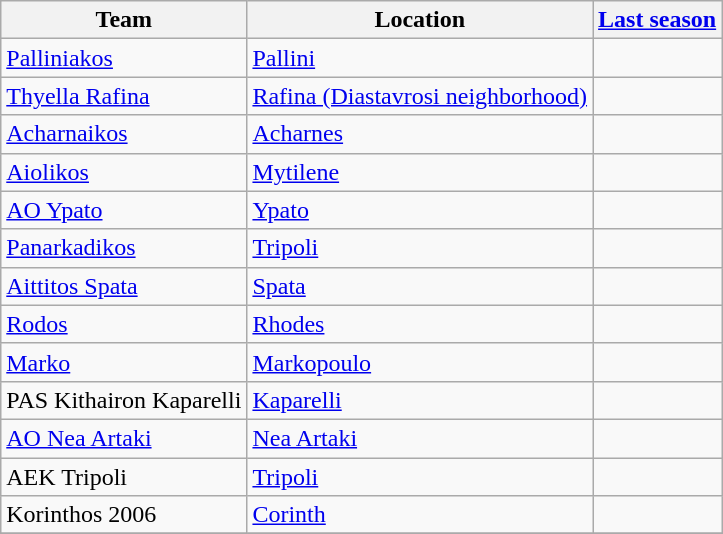<table class="wikitable sortable">
<tr>
<th>Team</th>
<th>Location</th>
<th><a href='#'>Last season</a></th>
</tr>
<tr>
<td><a href='#'>Palliniakos</a></td>
<td><a href='#'>Pallini</a></td>
<td></td>
</tr>
<tr>
<td><a href='#'>Thyella Rafina</a></td>
<td><a href='#'>Rafina (Diastavrosi neighborhood)</a></td>
<td></td>
</tr>
<tr>
<td><a href='#'>Acharnaikos</a></td>
<td><a href='#'>Acharnes</a></td>
<td></td>
</tr>
<tr>
<td><a href='#'>Aiolikos</a></td>
<td><a href='#'>Mytilene</a></td>
<td></td>
</tr>
<tr>
<td><a href='#'>AO Ypato</a></td>
<td><a href='#'>Ypato</a></td>
<td></td>
</tr>
<tr>
<td><a href='#'>Panarkadikos</a></td>
<td><a href='#'>Tripoli</a></td>
<td></td>
</tr>
<tr>
<td><a href='#'>Aittitos Spata</a></td>
<td><a href='#'>Spata</a></td>
<td></td>
</tr>
<tr>
<td><a href='#'>Rodos</a></td>
<td><a href='#'>Rhodes</a></td>
<td></td>
</tr>
<tr>
<td><a href='#'>Marko</a></td>
<td><a href='#'>Markopoulo</a></td>
<td></td>
</tr>
<tr>
<td>PAS Kithairon Kaparelli</td>
<td><a href='#'>Kaparelli</a></td>
<td></td>
</tr>
<tr>
<td><a href='#'>AO Nea Artaki</a></td>
<td><a href='#'>Nea Artaki</a></td>
<td></td>
</tr>
<tr>
<td>AEK Tripoli</td>
<td><a href='#'>Tripoli</a></td>
<td></td>
</tr>
<tr>
<td>Korinthos 2006</td>
<td><a href='#'>Corinth</a></td>
<td></td>
</tr>
<tr>
</tr>
</table>
